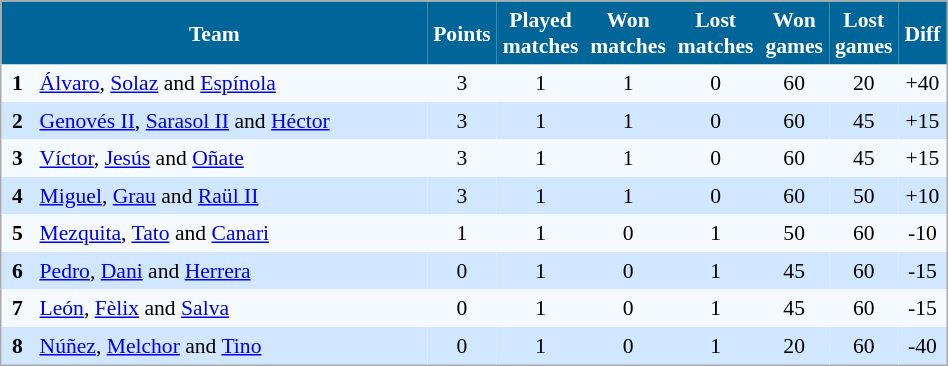<table align=center width=50% cellpadding="4" cellspacing="0" style="background: #f9f9f9; border: 1px #aaa solid; border-collapse: collapse; font-size: 90%;">
<tr align=center bgcolor=#006699 style="color:white;">
<th width=50% colspan=2>Team</th>
<th width=5%>Points</th>
<th width=5%>Played matches</th>
<th width=5%>Won matches</th>
<th width=5%>Lost matches</th>
<th width=5%>Won games</th>
<th width=5%>Lost games</th>
<th width=5%>Diff</th>
</tr>
<tr align=center bgcolor=#F5FAFF>
<td><strong>1</strong></td>
<td align=left><a href='#'>Álvaro</a>, <a href='#'>Solaz</a> and <a href='#'>Espínola</a></td>
<td>3</td>
<td>1</td>
<td>1</td>
<td>0</td>
<td>60</td>
<td>20</td>
<td>+40</td>
</tr>
<tr align=center bgcolor=#D0E7FF>
<td><strong>2</strong></td>
<td align=left><a href='#'>Genovés II</a>, <a href='#'>Sarasol II</a> and <a href='#'>Héctor</a></td>
<td>3</td>
<td>1</td>
<td>1</td>
<td>0</td>
<td>60</td>
<td>45</td>
<td>+15</td>
</tr>
<tr align=center bgcolor=#F5FAFF>
<td><strong>3</strong></td>
<td align=left><a href='#'>Víctor</a>, <a href='#'>Jesús</a> and <a href='#'>Oñate</a></td>
<td>3</td>
<td>1</td>
<td>1</td>
<td>0</td>
<td>60</td>
<td>45</td>
<td>+15</td>
</tr>
<tr align=center bgcolor=#D0E7FF>
<td><strong>4</strong></td>
<td align=left><a href='#'>Miguel</a>, <a href='#'>Grau</a> and <a href='#'>Raül II</a></td>
<td>3</td>
<td>1</td>
<td>1</td>
<td>0</td>
<td>60</td>
<td>50</td>
<td>+10</td>
</tr>
<tr align=center bgcolor=#F5FAFF>
<td><strong>5</strong></td>
<td align=left><a href='#'>Mezquita</a>, <a href='#'>Tato</a> and <a href='#'>Canari</a></td>
<td>1</td>
<td>1</td>
<td>0</td>
<td>1</td>
<td>50</td>
<td>60</td>
<td>-10</td>
</tr>
<tr align=center bgcolor=#D0E7FF>
<td><strong>6</strong></td>
<td align=left><a href='#'>Pedro</a>, <a href='#'>Dani</a> and <a href='#'>Herrera</a></td>
<td>0</td>
<td>1</td>
<td>0</td>
<td>1</td>
<td>45</td>
<td>60</td>
<td>-15</td>
</tr>
<tr align=center bgcolor=#F5FAFF>
<td><strong>7</strong></td>
<td align=left><a href='#'>León</a>, <a href='#'>Fèlix</a> and <a href='#'>Salva</a></td>
<td>0</td>
<td>1</td>
<td>0</td>
<td>1</td>
<td>45</td>
<td>60</td>
<td>-15</td>
</tr>
<tr align=center bgcolor=#D0E7FF>
<td><strong>8</strong></td>
<td align=left><a href='#'>Núñez</a>, <a href='#'>Melchor</a> and <a href='#'>Tino</a></td>
<td>0</td>
<td>1</td>
<td>0</td>
<td>1</td>
<td>20</td>
<td>60</td>
<td>-40</td>
</tr>
</table>
